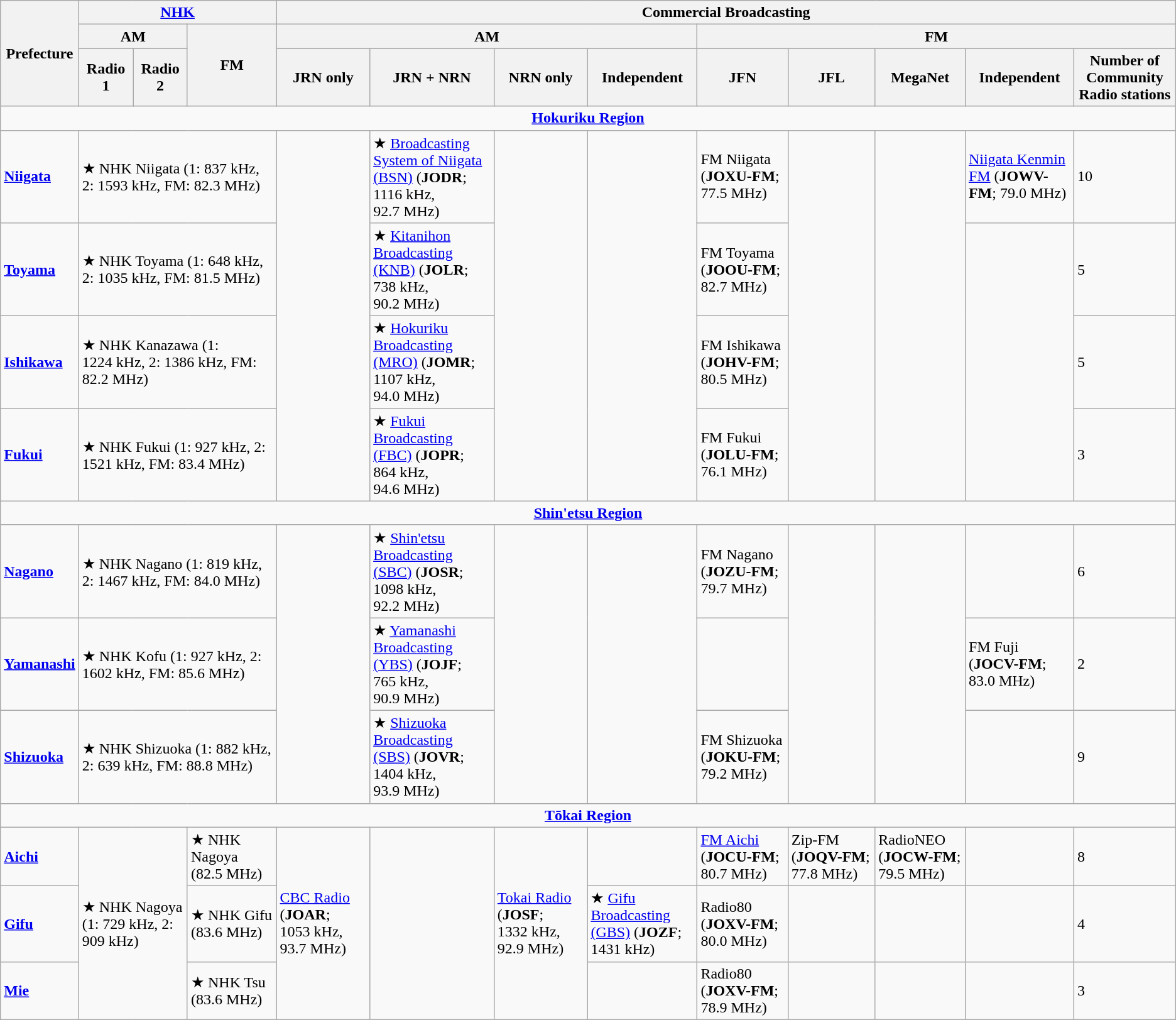<table class="wikitable">
<tr>
<th rowspan="3">Prefecture</th>
<th colspan="3"><a href='#'>NHK</a></th>
<th colspan="9"><strong>Commercial Broadcasting</strong></th>
</tr>
<tr>
<th colspan="2">AM</th>
<th rowspan="2">FM</th>
<th colspan="4">AM</th>
<th colspan="5">FM</th>
</tr>
<tr>
<th>Radio 1</th>
<th>Radio 2</th>
<th>JRN only</th>
<th>JRN + NRN</th>
<th>NRN only</th>
<th>Independent</th>
<th>JFN</th>
<th>JFL</th>
<th>MegaNet</th>
<th>Independent</th>
<th>Number of Community Radio stations</th>
</tr>
<tr>
<td colspan="13"  style="text-align: center;"><strong><a href='#'>Hokuriku Region</a></strong></td>
</tr>
<tr>
<td><a href='#'><strong>Niigata</strong></a></td>
<td colspan="3">★ NHK Niigata (1: 837 kHz, 2: 1593 kHz, FM: 82.3 MHz)</td>
<td rowspan="4"></td>
<td>★ <a href='#'>Broadcasting System of Niigata (BSN)</a> (<strong>JODR</strong>; 1116 kHz, 92.7 MHz)</td>
<td rowspan="4"></td>
<td rowspan="4"></td>
<td>FM Niigata<br>(<strong>JOXU-FM</strong>; 77.5 MHz)</td>
<td rowspan="4"></td>
<td rowspan="4"></td>
<td><a href='#'>Niigata Kenmin FM</a> (<strong>JOWV-FM</strong>; 79.0 MHz)</td>
<td>10</td>
</tr>
<tr>
<td><a href='#'><strong>Toyama</strong></a></td>
<td colspan="3">★ NHK Toyama (1: 648 kHz, 2: 1035 kHz, FM: 81.5 MHz)</td>
<td>★ <a href='#'>Kitanihon Broadcasting (KNB)</a> (<strong>JOLR</strong>; 738 kHz, 90.2 MHz)</td>
<td>FM Toyama (<strong>JOOU-FM</strong>; 82.7 MHz)</td>
<td rowspan="3"></td>
<td>5</td>
</tr>
<tr>
<td><a href='#'><strong>Ishikawa</strong></a></td>
<td colspan="3">★ NHK Kanazawa (1: 1224 kHz, 2: 1386 kHz, FM: 82.2 MHz)</td>
<td>★ <a href='#'>Hokuriku Broadcasting (MRO)</a> (<strong>JOMR</strong>; 1107 kHz, 94.0 MHz)</td>
<td>FM Ishikawa (<strong>JOHV-FM</strong>; 80.5 MHz)</td>
<td>5</td>
</tr>
<tr>
<td><a href='#'><strong>Fukui</strong></a></td>
<td colspan="3">★ NHK Fukui (1: 927 kHz, 2: 1521 kHz, FM: 83.4 MHz)</td>
<td>★ <a href='#'>Fukui Broadcasting (FBC)</a> (<strong>JOPR</strong>; 864 kHz, 94.6 MHz)</td>
<td>FM Fukui (<strong>JOLU-FM</strong>; 76.1 MHz)</td>
<td>3</td>
</tr>
<tr>
<td colspan="13" style="text-align: center;"><a href='#'><strong>Shin'etsu Region</strong></a></td>
</tr>
<tr>
<td><strong><a href='#'>Nagano</a></strong></td>
<td colspan="3">★ NHK Nagano (1: 819 kHz, 2: 1467 kHz, FM: 84.0 MHz)</td>
<td rowspan="3"></td>
<td>★ <a href='#'>Shin'etsu Broadcasting (SBC)</a> (<strong>JOSR</strong>; 1098 kHz, 92.2 MHz)</td>
<td rowspan="3"></td>
<td rowspan="3"></td>
<td>FM Nagano (<strong>JOZU-FM</strong>; 79.7 MHz)</td>
<td rowspan="3"></td>
<td rowspan="3"></td>
<td></td>
<td>6</td>
</tr>
<tr>
<td><strong><a href='#'>Yamanashi</a></strong></td>
<td colspan="3">★ NHK Kofu (1: 927 kHz, 2: 1602 kHz, FM: 85.6 MHz)</td>
<td>★ <a href='#'>Yamanashi Broadcasting (YBS)</a> (<strong>JOJF</strong>; 765 kHz, 90.9 MHz)</td>
<td></td>
<td>FM Fuji (<strong>JOCV-FM</strong>; 83.0 MHz)</td>
<td>2</td>
</tr>
<tr>
<td><strong><a href='#'>Shizuoka</a></strong></td>
<td colspan="3">★ NHK Shizuoka (1: 882 kHz, 2: 639 kHz, FM: 88.8 MHz)</td>
<td>★ <a href='#'>Shizuoka Broadcasting (SBS)</a> (<strong>JOVR</strong>; 1404 kHz, 93.9 MHz)</td>
<td>FM Shizuoka (<strong>JOKU-FM</strong>; 79.2 MHz)</td>
<td></td>
<td>9</td>
</tr>
<tr>
<td colspan="13" style="text-align: center;"><a href='#'><strong>Tōkai Region</strong></a></td>
</tr>
<tr>
<td><strong><a href='#'>Aichi</a></strong></td>
<td colspan="2" rowspan="3">★ NHK Nagoya (1: 729 kHz, 2: 909 kHz)</td>
<td>★ NHK Nagoya (82.5 MHz)</td>
<td rowspan="3"><a href='#'>CBC Radio</a> (<strong>JOAR</strong>; 1053 kHz, 93.7 MHz)</td>
<td rowspan="3"></td>
<td rowspan="3"><a href='#'>Tokai Radio</a> (<strong>JOSF</strong>; 1332 kHz, 92.9 MHz)</td>
<td></td>
<td><a href='#'>FM Aichi</a> (<strong>JOCU-FM</strong>; 80.7 MHz)</td>
<td>Zip-FM (<strong>JOQV-FM</strong>; 77.8 MHz)</td>
<td>RadioNEO (<strong>JOCW-FM</strong>; 79.5 MHz)</td>
<td></td>
<td>8</td>
</tr>
<tr>
<td><strong><a href='#'>Gifu</a></strong></td>
<td>★ NHK Gifu (83.6 MHz)</td>
<td>★ <a href='#'>Gifu Broadcasting (GBS)</a> (<strong>JOZF</strong>; 1431 kHz)</td>
<td>Radio80 (<strong>JOXV-FM</strong>; 80.0 MHz)</td>
<td></td>
<td></td>
<td></td>
<td>4</td>
</tr>
<tr>
<td><strong><a href='#'>Mie</a></strong></td>
<td>★ NHK Tsu (83.6 MHz)</td>
<td></td>
<td>Radio80 (<strong>JOXV-FM</strong>; 78.9 MHz)</td>
<td></td>
<td></td>
<td></td>
<td>3</td>
</tr>
</table>
